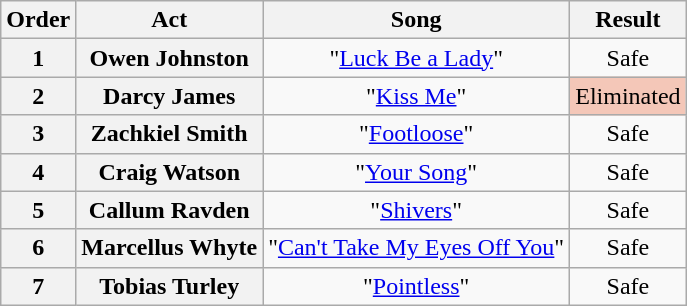<table class="wikitable plainrowheaders" style="text-align:center;">
<tr>
<th scope="col">Order</th>
<th scope="col">Act</th>
<th scope="col">Song</th>
<th scope="col">Result</th>
</tr>
<tr>
<th><strong>1</strong></th>
<th scope="row">Owen Johnston</th>
<td>"<a href='#'>Luck Be a Lady</a>"</td>
<td>Safe</td>
</tr>
<tr>
<th><strong>2</strong></th>
<th scope="row">Darcy James</th>
<td>"<a href='#'>Kiss Me</a>"</td>
<td bgcolor="f4c7b8">Eliminated</td>
</tr>
<tr>
<th><strong>3</strong></th>
<th scope="row">Zachkiel Smith</th>
<td>"<a href='#'>Footloose</a>"</td>
<td>Safe</td>
</tr>
<tr>
<th><strong>4</strong></th>
<th scope="row">Craig Watson</th>
<td>"<a href='#'>Your Song</a>"</td>
<td>Safe</td>
</tr>
<tr>
<th><strong>5</strong></th>
<th scope="row">Callum Ravden</th>
<td>"<a href='#'>Shivers</a>"</td>
<td>Safe</td>
</tr>
<tr>
<th><strong>6</strong></th>
<th scope="row">Marcellus Whyte</th>
<td>"<a href='#'>Can't Take My Eyes Off You</a>"</td>
<td>Safe</td>
</tr>
<tr>
<th><strong>7</strong></th>
<th scope="row">Tobias Turley</th>
<td>"<a href='#'>Pointless</a>"</td>
<td>Safe</td>
</tr>
</table>
